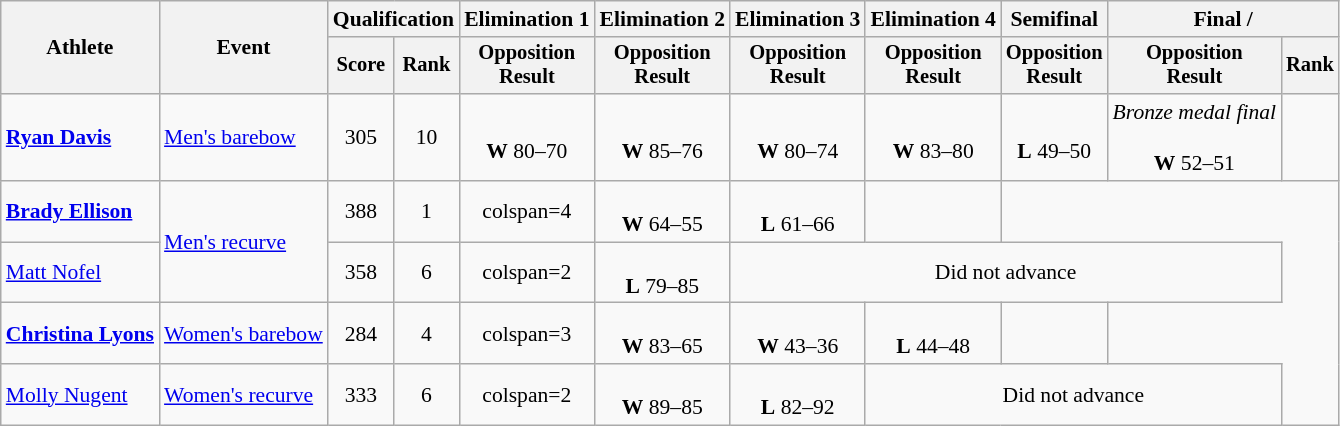<table class=wikitable style=font-size:90%;text-align:center>
<tr>
<th rowspan=2>Athlete</th>
<th rowspan=2>Event</th>
<th colspan=2>Qualification</th>
<th>Elimination 1</th>
<th>Elimination 2</th>
<th>Elimination 3</th>
<th>Elimination 4</th>
<th>Semifinal</th>
<th colspan=2>Final / </th>
</tr>
<tr style=font-size:95%>
<th>Score</th>
<th>Rank</th>
<th>Opposition<br>Result</th>
<th>Opposition<br>Result</th>
<th>Opposition<br>Result</th>
<th>Opposition<br>Result</th>
<th>Opposition<br>Result</th>
<th>Opposition<br>Result</th>
<th>Rank</th>
</tr>
<tr>
<td align=left><strong><a href='#'>Ryan Davis</a></strong></td>
<td align=left><a href='#'>Men's barebow</a></td>
<td>305</td>
<td>10</td>
<td><br><strong>W</strong> 80–70</td>
<td><br><strong>W</strong> 85–76</td>
<td><br><strong>W</strong> 80–74</td>
<td><br><strong>W</strong> 83–80</td>
<td><br><strong>L</strong> 49–50</td>
<td><em>Bronze medal final</em><br><br><strong>W</strong> 52–51</td>
<td></td>
</tr>
<tr>
<td align=left><strong><a href='#'>Brady Ellison</a></strong></td>
<td align=left rowspan=2><a href='#'>Men's recurve</a></td>
<td>388</td>
<td>1</td>
<td>colspan=4 </td>
<td><br><strong>W</strong> 64–55</td>
<td><br><strong>L</strong> 61–66</td>
<td></td>
</tr>
<tr>
<td align=left><a href='#'>Matt Nofel</a></td>
<td>358</td>
<td>6</td>
<td>colspan=2 </td>
<td><br><strong>L</strong> 79–85</td>
<td colspan=4>Did not advance</td>
</tr>
<tr>
<td align=left><strong><a href='#'>Christina Lyons</a></strong></td>
<td align=left><a href='#'>Women's barebow</a></td>
<td>284</td>
<td>4</td>
<td>colspan=3 </td>
<td><br><strong>W</strong> 83–65</td>
<td><br><strong>W</strong> 43–36</td>
<td><br><strong>L</strong> 44–48</td>
<td></td>
</tr>
<tr>
<td align=left><a href='#'>Molly Nugent</a></td>
<td align=left><a href='#'>Women's recurve</a></td>
<td>333</td>
<td>6</td>
<td>colspan=2 </td>
<td><br><strong>W</strong> 89–85</td>
<td><br><strong>L</strong> 82–92</td>
<td colspan=3>Did not advance</td>
</tr>
</table>
